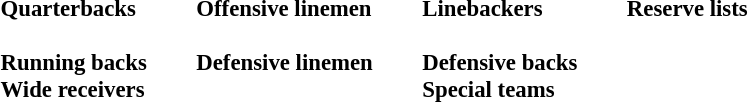<table class="toccolours" style="text-align: left;">
<tr>
<td style="font-size: 95%;vertical-align:top;"><strong>Quarterbacks</strong><br>

<br><strong>Running backs</strong>
<br><strong>Wide receivers</strong>



</td>
<td style="width: 25px;"></td>
<td style="font-size: 95%;vertical-align:top;"><strong>Offensive linemen</strong><br>



<br><strong>Defensive linemen</strong>



</td>
<td style="width: 25px;"></td>
<td style="font-size: 95%;vertical-align:top;"><strong>Linebackers</strong><br><br><strong>Defensive backs</strong>




<br><strong>Special teams</strong>
</td>
<td style="width: 25px;"></td>
<td style="font-size: 95%;vertical-align:top;"><strong>Reserve lists</strong><br>

<br></td>
</tr>
<tr>
</tr>
</table>
